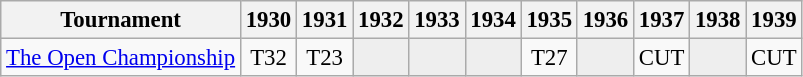<table class="wikitable" style="font-size:95%;text-align:center;">
<tr>
<th>Tournament</th>
<th>1930</th>
<th>1931</th>
<th>1932</th>
<th>1933</th>
<th>1934</th>
<th>1935</th>
<th>1936</th>
<th>1937</th>
<th>1938</th>
<th>1939</th>
</tr>
<tr>
<td align=left><a href='#'>The Open Championship</a></td>
<td>T32</td>
<td>T23</td>
<td style="background:#eeeeee;"></td>
<td style="background:#eeeeee;"></td>
<td style="background:#eeeeee;"></td>
<td>T27</td>
<td style="background:#eeeeee;"></td>
<td>CUT</td>
<td style="background:#eeeeee;"></td>
<td>CUT</td>
</tr>
</table>
